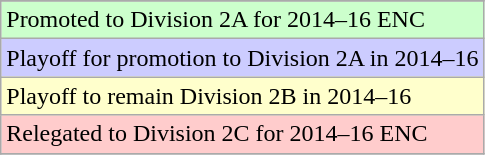<table class="wikitable">
<tr>
</tr>
<tr width=10px bgcolor="#ccffcc">
<td>Promoted to Division 2A for 2014–16 ENC</td>
</tr>
<tr width=10px bgcolor="#ccccff">
<td>Playoff for promotion to Division 2A in 2014–16</td>
</tr>
<tr width=10px bgcolor="#ffffcc">
<td>Playoff to remain Division 2B in 2014–16</td>
</tr>
<tr width=10px bgcolor="#ffcccc">
<td>Relegated to Division 2C for 2014–16 ENC</td>
</tr>
<tr>
</tr>
</table>
